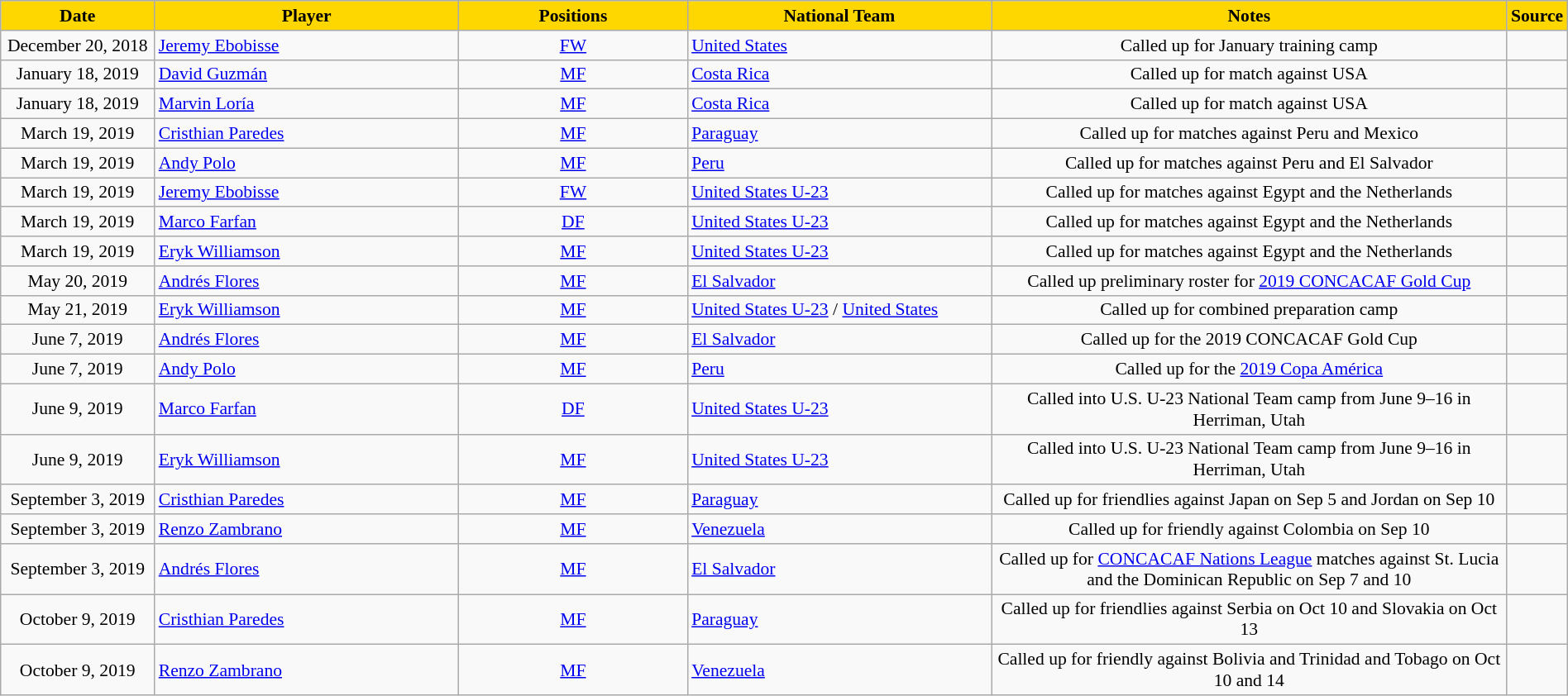<table class="wikitable" style="text-align:center; font-size:90%; width:100%;">
<tr>
<th style="background:Gold; text-align:center; width:10%">Date</th>
<th style="background:Gold; text-align:center; width:20%">Player</th>
<th style="background:Gold; text-align:center; width:15%">Positions</th>
<th style="background:Gold; text-align:center; width:20%">National Team</th>
<th style="background:Gold; text-align:center; width:34%">Notes</th>
<th style="background:Gold; text-align:center; width:1%">Source</th>
</tr>
<tr>
<td style="text-align:center;">December 20, 2018</td>
<td style="text-align:left;"> <a href='#'>Jeremy Ebobisse</a></td>
<td style="text-align:center;"><a href='#'>FW</a></td>
<td style="text-align:left;"> <a href='#'>United States</a></td>
<td>Called up for January training camp</td>
<td style="text-align:center;"></td>
</tr>
<tr>
<td style="text-align:center;">January 18, 2019</td>
<td style="text-align:left;"> <a href='#'>David Guzmán</a></td>
<td style="text-align:center;"><a href='#'>MF</a></td>
<td style="text-align:left;"> <a href='#'>Costa Rica</a></td>
<td>Called up for match against USA</td>
<td style="text-align:center;"></td>
</tr>
<tr>
<td style="text-align:center;">January 18, 2019</td>
<td style="text-align:left;"> <a href='#'>Marvin Loría</a></td>
<td style="text-align:center;"><a href='#'>MF</a></td>
<td style="text-align:left;"> <a href='#'>Costa Rica</a></td>
<td>Called up for match against USA</td>
<td style="text-align:center;"></td>
</tr>
<tr>
<td style="text-align:center;">March 19, 2019</td>
<td style="text-align:left;"> <a href='#'>Cristhian Paredes</a></td>
<td style="text-align:center;"><a href='#'>MF</a></td>
<td style="text-align:left;"> <a href='#'>Paraguay</a></td>
<td>Called up for matches against Peru and Mexico</td>
<td style="text-align:center;"></td>
</tr>
<tr>
<td style="text-align:center;">March 19, 2019</td>
<td style="text-align:left;"> <a href='#'>Andy Polo</a></td>
<td style="text-align:center;"><a href='#'>MF</a></td>
<td style="text-align:left;"> <a href='#'>Peru</a></td>
<td>Called up for matches against Peru and El Salvador</td>
<td style="text-align:center;"></td>
</tr>
<tr>
<td style="text-align:center;">March 19, 2019</td>
<td style="text-align:left;"> <a href='#'>Jeremy Ebobisse</a></td>
<td style="text-align:center;"><a href='#'>FW</a></td>
<td style="text-align:left;"> <a href='#'>United States U-23</a></td>
<td>Called up for matches against Egypt and the Netherlands</td>
<td style="text-align:center;"></td>
</tr>
<tr>
<td style="text-align:center;">March 19, 2019</td>
<td style="text-align:left;"> <a href='#'>Marco Farfan</a></td>
<td style="text-align:center;"><a href='#'>DF</a></td>
<td style="text-align:left;"> <a href='#'>United States U-23</a></td>
<td>Called up for matches against Egypt and the Netherlands</td>
<td style="text-align:center;"></td>
</tr>
<tr>
<td style="text-align:center;">March 19, 2019</td>
<td style="text-align:left;"> <a href='#'>Eryk Williamson</a></td>
<td style="text-align:center;"><a href='#'>MF</a></td>
<td style="text-align:left;"> <a href='#'>United States U-23</a></td>
<td>Called up for matches against Egypt and the Netherlands</td>
<td style="text-align:center;"></td>
</tr>
<tr>
<td style="text-align:center;">May 20, 2019</td>
<td style="text-align:left;"> <a href='#'>Andrés Flores</a></td>
<td style="text-align:center;"><a href='#'>MF</a></td>
<td style="text-align:left;"> <a href='#'>El Salvador</a></td>
<td>Called up preliminary roster for <a href='#'>2019 CONCACAF Gold Cup</a></td>
<td style="text-align:center;"></td>
</tr>
<tr>
<td style="text-align:center;">May 21, 2019</td>
<td style="text-align:left;"> <a href='#'>Eryk Williamson</a></td>
<td style="text-align:center;"><a href='#'>MF</a></td>
<td style="text-align:left;"> <a href='#'>United States U-23</a> / <a href='#'>United States</a></td>
<td>Called up for combined preparation camp</td>
<td style="text-align:center;"></td>
</tr>
<tr>
<td style="text-align:center;">June 7, 2019</td>
<td style="text-align:left;"> <a href='#'>Andrés Flores</a></td>
<td style="text-align:center;"><a href='#'>MF</a></td>
<td style="text-align:left;"> <a href='#'>El Salvador</a></td>
<td>Called up for the 2019 CONCACAF Gold Cup</td>
<td style="text-align:center;"></td>
</tr>
<tr>
<td style="text-align:center;">June 7, 2019</td>
<td style="text-align:left;"> <a href='#'>Andy Polo</a></td>
<td style="text-align:center;"><a href='#'>MF</a></td>
<td style="text-align:left;"> <a href='#'>Peru</a></td>
<td>Called up for the <a href='#'>2019 Copa América</a></td>
<td style="text-align:center;"></td>
</tr>
<tr>
<td style="text-align:center;">June 9, 2019</td>
<td style="text-align:left;"> <a href='#'>Marco Farfan</a></td>
<td style="text-align:center;"><a href='#'>DF</a></td>
<td style="text-align:left;"> <a href='#'>United States U-23</a></td>
<td>Called into U.S. U-23 National Team camp from June 9–16 in Herriman, Utah</td>
<td style="text-align:center;"></td>
</tr>
<tr>
<td style="text-align:center;">June 9, 2019</td>
<td style="text-align:left;"> <a href='#'>Eryk Williamson</a></td>
<td style="text-align:center;"><a href='#'>MF</a></td>
<td style="text-align:left;"> <a href='#'>United States U-23</a></td>
<td>Called into U.S. U-23 National Team camp from June 9–16 in Herriman, Utah</td>
<td style="text-align:center;"></td>
</tr>
<tr>
<td style="text-align:center;">September 3, 2019</td>
<td style="text-align:left;"> <a href='#'>Cristhian Paredes</a></td>
<td style="text-align:center;"><a href='#'>MF</a></td>
<td style="text-align:left;"> <a href='#'>Paraguay</a></td>
<td>Called up for friendlies against Japan on Sep 5 and Jordan on Sep 10</td>
<td style="text-align:center;"></td>
</tr>
<tr>
<td style="text-align:center;">September 3, 2019</td>
<td style="text-align:left;"> <a href='#'>Renzo Zambrano</a></td>
<td style="text-align:center;"><a href='#'>MF</a></td>
<td style="text-align:left;"> <a href='#'>Venezuela</a></td>
<td>Called up for friendly against Colombia on Sep 10</td>
<td style="text-align:center;"></td>
</tr>
<tr>
<td style="text-align:center;">September 3, 2019</td>
<td style="text-align:left;"> <a href='#'>Andrés Flores</a></td>
<td style="text-align:center;"><a href='#'>MF</a></td>
<td style="text-align:left;"> <a href='#'>El Salvador</a></td>
<td>Called up for <a href='#'>CONCACAF Nations League</a> matches against St. Lucia and the Dominican Republic on Sep 7 and 10</td>
<td style="text-align:center;"></td>
</tr>
<tr>
<td style="text-align:center;">October 9, 2019</td>
<td style="text-align:left;"> <a href='#'>Cristhian Paredes</a></td>
<td style="text-align:center;"><a href='#'>MF</a></td>
<td style="text-align:left;"> <a href='#'>Paraguay</a></td>
<td>Called up for friendlies against Serbia on Oct 10 and Slovakia on Oct 13</td>
<td style="text-align:center;"></td>
</tr>
<tr>
<td style="text-align:center;">October 9, 2019</td>
<td style="text-align:left;"> <a href='#'>Renzo Zambrano</a></td>
<td style="text-align:center;"><a href='#'>MF</a></td>
<td style="text-align:left;"> <a href='#'>Venezuela</a></td>
<td>Called up for friendly against  Bolivia and Trinidad and Tobago on Oct 10 and 14</td>
<td style="text-align:center;"></td>
</tr>
</table>
